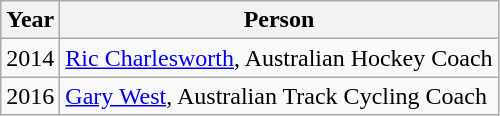<table class="wikitable">
<tr>
<th>Year</th>
<th>Person</th>
</tr>
<tr>
<td>2014</td>
<td><a href='#'>Ric Charlesworth</a>,  Australian Hockey Coach</td>
</tr>
<tr>
<td>2016</td>
<td><a href='#'>Gary West</a>, Australian Track Cycling Coach</td>
</tr>
</table>
